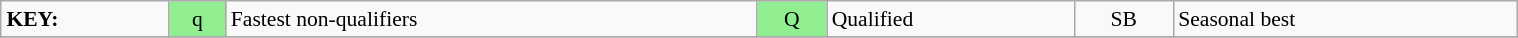<table class="wikitable" style="margin:0.5em auto; font-size:90%;position:relative;" width=80%>
<tr>
<td><strong>KEY:</strong></td>
<td bgcolor=lightgreen align=center>q</td>
<td>Fastest non-qualifiers</td>
<td bgcolor=lightgreen align=center>Q</td>
<td>Qualified</td>
<td align=center>SB</td>
<td>Seasonal best</td>
</tr>
<tr>
</tr>
</table>
